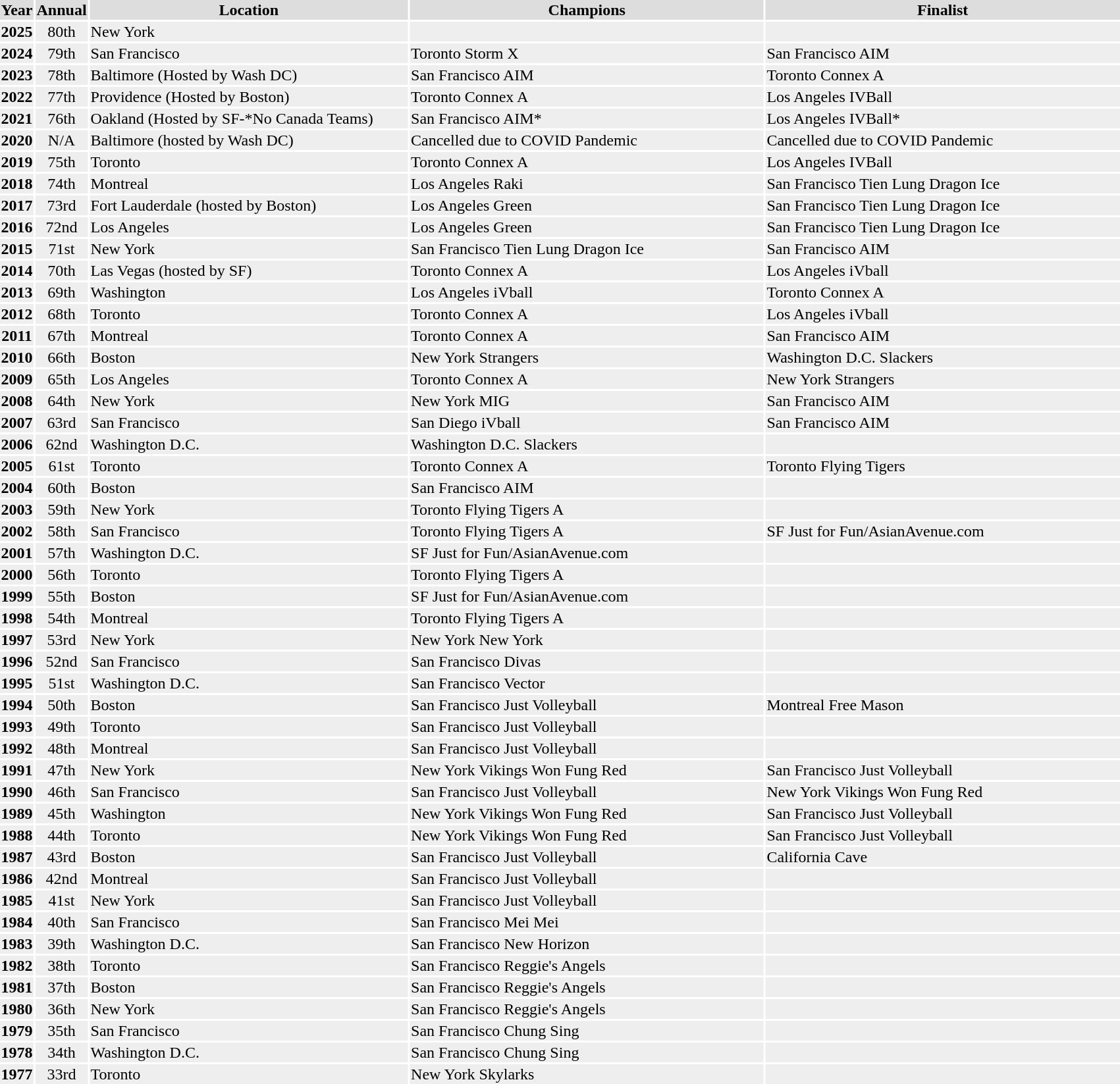<table width=90%>
<tr>
<th colspan=6></th>
</tr>
<tr bgcolor="#dddddd">
<th width=1%>Year</th>
<th width=1%>Annual</th>
<th width=30%><strong>Location</strong></th>
<th width=33%>Champions</th>
<th width=33%>Finalist</th>
</tr>
<tr bgcolor="#eeeeee">
<td align=center><strong>2025</strong></td>
<td align=center>80th</td>
<td align=left>New York</td>
<td align=left></td>
<td align=left></td>
</tr>
<tr bgcolor="#eeeeee">
<td align=center><strong>2024</strong></td>
<td align=center>79th</td>
<td align=left>San Francisco</td>
<td align=left> Toronto Storm X</td>
<td align=left> San Francisco AIM</td>
</tr>
<tr bgcolor="#eeeeee">
<td align=center><strong>2023</strong></td>
<td align=center>78th</td>
<td align=left>Baltimore (Hosted by Wash DC)</td>
<td align=left> San Francisco AIM</td>
<td align=left> Toronto Connex A</td>
</tr>
<tr bgcolor="#eeeeee">
<td align=center><strong>2022</strong></td>
<td align=center>77th</td>
<td align=left>Providence (Hosted by Boston)</td>
<td align=left> Toronto Connex A</td>
<td align=left> Los Angeles IVBall</td>
</tr>
<tr bgcolor="#eeeeee">
<td align=center><strong>2021</strong></td>
<td align=center>76th</td>
<td align=left>Oakland (Hosted by SF-*No Canada Teams)</td>
<td align=left> San Francisco AIM*</td>
<td align=left> Los Angeles IVBall*</td>
</tr>
<tr bgcolor="#eeeeee">
<td align=center><strong>2020</strong></td>
<td align=center>N/A</td>
<td align=left>Baltimore (hosted by Wash DC)</td>
<td align=left>Cancelled due to COVID Pandemic</td>
<td align=left>Cancelled due to COVID Pandemic</td>
</tr>
<tr bgcolor="#eeeeee">
<td align=center><strong>2019</strong></td>
<td align=center>75th</td>
<td align=left>Toronto</td>
<td align=left> Toronto Connex A</td>
<td align=left> Los Angeles IVBall</td>
</tr>
<tr bgcolor="#eeeeee">
<td align=center><strong>2018</strong></td>
<td align=center>74th</td>
<td align=left>Montreal</td>
<td align=left> Los Angeles Raki</td>
<td align=left> San Francisco Tien Lung Dragon Ice</td>
</tr>
<tr bgcolor="#eeeeee">
<td align=center><strong>2017</strong></td>
<td align=center>73rd</td>
<td align=left>Fort Lauderdale (hosted by Boston)</td>
<td align=left> Los Angeles Green</td>
<td align=left> San Francisco Tien Lung Dragon Ice</td>
</tr>
<tr bgcolor="#eeeeee">
<td align=center><strong>2016</strong></td>
<td align=center>72nd</td>
<td align=left>Los Angeles</td>
<td align=left> Los Angeles Green</td>
<td align=left> San Francisco Tien Lung Dragon Ice</td>
</tr>
<tr bgcolor="#eeeeee">
<td align=center><strong>2015</strong></td>
<td align=center>71st</td>
<td align=left>New York</td>
<td align=left> San Francisco Tien Lung Dragon Ice</td>
<td align=left> San Francisco AIM</td>
</tr>
<tr bgcolor="#eeeeee">
<td align=center><strong>2014</strong></td>
<td align=center>70th</td>
<td align=left>Las Vegas (hosted by SF)</td>
<td align=left> Toronto Connex A</td>
<td align=left> Los Angeles iVball</td>
</tr>
<tr bgcolor="#eeeeee">
<td align=center><strong>2013</strong></td>
<td align=center>69th</td>
<td align=left>Washington</td>
<td align=left> Los Angeles iVball</td>
<td align=left> Toronto Connex A</td>
</tr>
<tr bgcolor="#eeeeee">
<td align=center><strong>2012</strong></td>
<td align=center>68th</td>
<td align=left>Toronto</td>
<td align=left> Toronto Connex A</td>
<td align=left> Los Angeles iVball</td>
</tr>
<tr bgcolor="#eeeeee">
<td align=center><strong>2011</strong></td>
<td align=center>67th</td>
<td align=left>Montreal</td>
<td align=left> Toronto Connex A</td>
<td align=left> San Francisco AIM</td>
</tr>
<tr bgcolor="#eeeeee">
<td align=center><strong>2010</strong></td>
<td align=center>66th</td>
<td align=left>Boston</td>
<td align=left> New York Strangers</td>
<td align=left> Washington D.C. Slackers</td>
</tr>
<tr bgcolor="#eeeeee">
<td align=center><strong>2009</strong></td>
<td align=center>65th</td>
<td align=left>Los Angeles</td>
<td align=left> Toronto Connex A</td>
<td align=left> New York Strangers</td>
</tr>
<tr bgcolor="#eeeeee">
<td align=center><strong>2008</strong></td>
<td align=center>64th</td>
<td align=left>New York</td>
<td align=left> New York MIG</td>
<td align=left> San Francisco AIM</td>
</tr>
<tr bgcolor="#eeeeee">
<td align=center><strong>2007</strong></td>
<td align=center>63rd</td>
<td align=left>San Francisco</td>
<td align=left> San Diego iVball</td>
<td align=left> San Francisco AIM</td>
</tr>
<tr bgcolor="#eeeeee">
<td align=center><strong>2006</strong></td>
<td align=center>62nd</td>
<td align=left>Washington D.C.</td>
<td align=left> Washington D.C. Slackers</td>
<td align=left></td>
</tr>
<tr bgcolor="#eeeeee">
<td align=center><strong>2005</strong></td>
<td align=center>61st</td>
<td align=left>Toronto</td>
<td align=left> Toronto Connex A</td>
<td align=left> Toronto Flying Tigers</td>
</tr>
<tr bgcolor="#eeeeee">
<td align=center><strong>2004</strong></td>
<td align=center>60th</td>
<td align=left>Boston</td>
<td align=left> San Francisco AIM</td>
<td align=left></td>
</tr>
<tr bgcolor="#eeeeee">
<td align=center><strong>2003</strong></td>
<td align=center>59th</td>
<td align=left>New York</td>
<td align=left> Toronto Flying Tigers A</td>
<td align=left></td>
</tr>
<tr bgcolor="#eeeeee">
<td align=center><strong>2002</strong></td>
<td align=center>58th</td>
<td align=left>San Francisco</td>
<td align=left> Toronto Flying Tigers A</td>
<td align=left> SF Just for Fun/AsianAvenue.com</td>
</tr>
<tr bgcolor="#eeeeee">
<td align=center><strong>2001</strong></td>
<td align=center>57th</td>
<td align=left>Washington D.C.</td>
<td align=left> SF Just for Fun/AsianAvenue.com</td>
<td align=left></td>
</tr>
<tr bgcolor="#eeeeee">
<td align=center><strong>2000</strong></td>
<td align=center>56th</td>
<td align=left>Toronto</td>
<td align=left> Toronto Flying Tigers A</td>
<td align=left></td>
</tr>
<tr bgcolor="#eeeeee">
<td align=center><strong>1999</strong></td>
<td align=center>55th</td>
<td align=left>Boston</td>
<td align=left> SF Just for Fun/AsianAvenue.com</td>
<td align=left></td>
</tr>
<tr bgcolor="#eeeeee">
<td align=center><strong>1998</strong></td>
<td align=center>54th</td>
<td align=left>Montreal</td>
<td align=left> Toronto Flying Tigers A</td>
<td align=left></td>
</tr>
<tr bgcolor="#eeeeee">
<td align=center><strong>1997</strong></td>
<td align=center>53rd</td>
<td align=left>New York</td>
<td align=left> New York New York</td>
<td align=left></td>
</tr>
<tr bgcolor="#eeeeee">
<td align=center><strong>1996</strong></td>
<td align=center>52nd</td>
<td align=left>San Francisco</td>
<td align=left> San Francisco Divas</td>
<td align=left></td>
</tr>
<tr bgcolor="#eeeeee">
<td align=center><strong>1995</strong></td>
<td align=center>51st</td>
<td align=left>Washington D.C.</td>
<td align=left> San Francisco Vector</td>
<td align=left></td>
</tr>
<tr bgcolor="#eeeeee">
<td align=center><strong>1994</strong></td>
<td align=center>50th</td>
<td align=left>Boston</td>
<td align=left> San Francisco Just Volleyball</td>
<td align=left> Montreal Free Mason</td>
</tr>
<tr bgcolor="#eeeeee">
<td align=center><strong>1993</strong></td>
<td align=center>49th</td>
<td align=left>Toronto</td>
<td align=left> San Francisco Just Volleyball</td>
<td align=left></td>
</tr>
<tr bgcolor="#eeeeee">
<td align=center><strong>1992</strong></td>
<td align=center>48th</td>
<td align=left>Montreal</td>
<td align=left> San Francisco Just Volleyball</td>
<td align=left></td>
</tr>
<tr bgcolor="#eeeeee">
<td align=center><strong>1991</strong></td>
<td align=center>47th</td>
<td align=left>New York</td>
<td align=left> New York Vikings Won Fung Red</td>
<td align=left> San Francisco Just Volleyball</td>
</tr>
<tr bgcolor="#eeeeee">
<td align=center><strong>1990</strong></td>
<td align=center>46th</td>
<td align=left>San Francisco</td>
<td align=left> San Francisco Just Volleyball</td>
<td align=left> New York Vikings Won Fung Red</td>
</tr>
<tr bgcolor="#eeeeee">
<td align=center><strong>1989</strong></td>
<td align=center>45th</td>
<td align=left>Washington</td>
<td align=left> New York Vikings Won Fung Red</td>
<td align=left> San Francisco Just Volleyball</td>
</tr>
<tr bgcolor="#eeeeee">
<td align=center><strong>1988</strong></td>
<td align=center>44th</td>
<td align=left>Toronto</td>
<td align=left> New York Vikings Won Fung Red</td>
<td align=left> San Francisco Just Volleyball</td>
</tr>
<tr bgcolor="#eeeeee">
<td align=center><strong>1987</strong></td>
<td align=center>43rd</td>
<td align=left>Boston</td>
<td align=left> San Francisco Just Volleyball</td>
<td align=left> California Cave</td>
</tr>
<tr bgcolor="#eeeeee">
<td align=center><strong>1986</strong></td>
<td align=center>42nd</td>
<td align=left>Montreal</td>
<td align=left> San Francisco Just Volleyball</td>
<td align=left></td>
</tr>
<tr bgcolor="#eeeeee">
<td align=center><strong>1985</strong></td>
<td align=center>41st</td>
<td align=left>New York</td>
<td align=left> San Francisco Just Volleyball</td>
<td align=left></td>
</tr>
<tr bgcolor="#eeeeee">
<td align=center><strong>1984</strong></td>
<td align=center>40th</td>
<td align=left>San Francisco</td>
<td align=left> San Francisco Mei Mei</td>
<td align=left></td>
</tr>
<tr bgcolor="#eeeeee">
<td align=center><strong>1983</strong></td>
<td align=center>39th</td>
<td align=left>Washington D.C.</td>
<td align=left> San Francisco New Horizon</td>
<td align=left></td>
</tr>
<tr bgcolor="#eeeeee">
<td align=center><strong>1982</strong></td>
<td align=center>38th</td>
<td align=left>Toronto</td>
<td align=left> San Francisco Reggie's Angels</td>
<td align=left></td>
</tr>
<tr bgcolor="#eeeeee">
<td align=center><strong>1981</strong></td>
<td align=center>37th</td>
<td align=left>Boston</td>
<td align=left> San Francisco Reggie's Angels</td>
<td align=left></td>
</tr>
<tr bgcolor="#eeeeee">
<td align=center><strong>1980</strong></td>
<td align=center>36th</td>
<td align=left>New York</td>
<td align=left> San Francisco Reggie's Angels</td>
<td align=left></td>
</tr>
<tr bgcolor="#eeeeee">
<td align=center><strong>1979</strong></td>
<td align=center>35th</td>
<td align=left>San Francisco</td>
<td align=left> San Francisco Chung Sing</td>
<td align=left></td>
</tr>
<tr bgcolor="#eeeeee">
<td align=center><strong>1978</strong></td>
<td align=center>34th</td>
<td align=left>Washington D.C.</td>
<td align=left> San Francisco Chung Sing</td>
<td align=left></td>
</tr>
<tr bgcolor="#eeeeee">
<td align=center><strong>1977</strong></td>
<td align=center>33rd</td>
<td align=left>Toronto</td>
<td align=left> New York Skylarks</td>
<td align=left></td>
</tr>
</table>
